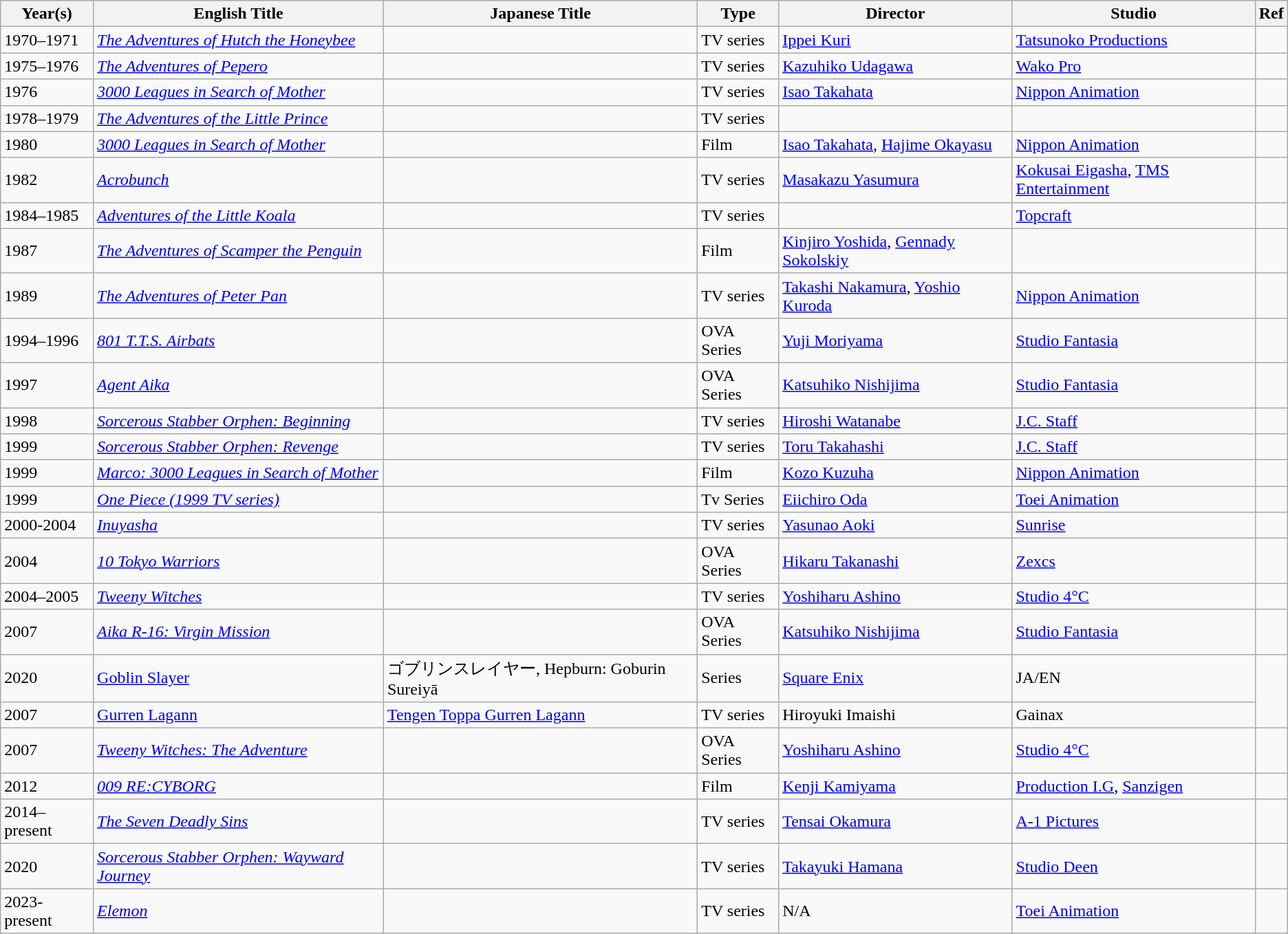<table class="wikitable sortable" border="1">
<tr>
<th>Year(s)</th>
<th>English Title</th>
<th>Japanese Title</th>
<th>Type</th>
<th>Director</th>
<th>Studio</th>
<th>Ref</th>
</tr>
<tr>
<td>1970–1971</td>
<td><em><a href='#'>The Adventures of Hutch the Honeybee</a></em></td>
<td></td>
<td>TV series</td>
<td><a href='#'>Ippei Kuri</a></td>
<td><a href='#'>Tatsunoko Productions</a></td>
<td></td>
</tr>
<tr>
<td>1975–1976</td>
<td><em><a href='#'>The Adventures of Pepero</a></em></td>
<td></td>
<td>TV series</td>
<td><a href='#'>Kazuhiko Udagawa</a></td>
<td><a href='#'>Wako Pro</a></td>
<td></td>
</tr>
<tr>
<td>1976</td>
<td><em><a href='#'>3000 Leagues in Search of Mother</a></em></td>
<td></td>
<td>TV series</td>
<td><a href='#'>Isao Takahata</a></td>
<td><a href='#'>Nippon Animation</a></td>
<td></td>
</tr>
<tr>
<td>1978–1979</td>
<td><em><a href='#'>The Adventures of the Little Prince</a></em></td>
<td></td>
<td>TV series</td>
<td></td>
<td></td>
<td></td>
</tr>
<tr>
<td>1980</td>
<td><em><a href='#'>3000 Leagues in Search of Mother</a></em></td>
<td></td>
<td>Film</td>
<td><a href='#'>Isao Takahata</a>, <a href='#'>Hajime Okayasu</a></td>
<td><a href='#'>Nippon Animation</a></td>
<td></td>
</tr>
<tr>
<td>1982</td>
<td><em><a href='#'>Acrobunch</a></em></td>
<td></td>
<td>TV series</td>
<td><a href='#'>Masakazu Yasumura</a></td>
<td><a href='#'>Kokusai Eigasha</a>, <a href='#'>TMS Entertainment</a></td>
<td></td>
</tr>
<tr>
<td>1984–1985</td>
<td><em><a href='#'>Adventures of the Little Koala</a></em></td>
<td></td>
<td>TV series</td>
<td></td>
<td><a href='#'>Topcraft</a></td>
<td></td>
</tr>
<tr>
<td>1987</td>
<td><em><a href='#'>The Adventures of Scamper the Penguin</a></em></td>
<td></td>
<td>Film</td>
<td><a href='#'>Kinjiro Yoshida</a>, <a href='#'>Gennady Sokolskiy</a></td>
<td></td>
<td></td>
</tr>
<tr>
<td>1989</td>
<td><em><a href='#'>The Adventures of Peter Pan</a></em></td>
<td></td>
<td>TV series</td>
<td><a href='#'>Takashi Nakamura</a>, <a href='#'>Yoshio Kuroda</a></td>
<td><a href='#'>Nippon Animation</a></td>
<td></td>
</tr>
<tr>
<td>1994–1996</td>
<td><em><a href='#'>801 T.T.S. Airbats</a></em></td>
<td></td>
<td>OVA Series</td>
<td><a href='#'>Yuji Moriyama</a></td>
<td><a href='#'>Studio Fantasia</a></td>
<td></td>
</tr>
<tr>
<td>1997</td>
<td><em><a href='#'>Agent Aika</a></em></td>
<td></td>
<td>OVA Series</td>
<td><a href='#'>Katsuhiko Nishijima</a></td>
<td><a href='#'>Studio Fantasia</a></td>
<td></td>
</tr>
<tr>
<td>1998</td>
<td><em><a href='#'>Sorcerous Stabber Orphen: Beginning</a></em></td>
<td></td>
<td>TV series</td>
<td><a href='#'>Hiroshi Watanabe</a></td>
<td><a href='#'>J.C. Staff</a></td>
<td></td>
</tr>
<tr>
<td>1999</td>
<td><em><a href='#'>Sorcerous Stabber Orphen: Revenge</a></em></td>
<td></td>
<td>TV series</td>
<td><a href='#'>Toru Takahashi</a></td>
<td><a href='#'>J.C. Staff</a></td>
<td></td>
</tr>
<tr>
<td>1999</td>
<td><em><a href='#'>Marco: 3000 Leagues in Search of Mother</a></em></td>
<td></td>
<td>Film</td>
<td><a href='#'>Kozo Kuzuha</a></td>
<td><a href='#'>Nippon Animation</a></td>
<td></td>
</tr>
<tr>
<td>1999</td>
<td><em><a href='#'>One Piece (1999 TV series)</a></em></td>
<td></td>
<td>Tv Series</td>
<td><a href='#'>Eiichiro Oda</a></td>
<td><a href='#'>Toei Animation</a></td>
<td></td>
</tr>
<tr>
<td>2000-2004</td>
<td><em><a href='#'>Inuyasha</a></em></td>
<td></td>
<td>TV series</td>
<td><a href='#'>Yasunao Aoki</a></td>
<td><a href='#'>Sunrise</a></td>
<td></td>
</tr>
<tr>
<td>2004</td>
<td><em><a href='#'>10 Tokyo Warriors</a></em></td>
<td></td>
<td>OVA Series</td>
<td><a href='#'>Hikaru Takanashi</a></td>
<td><a href='#'>Zexcs</a></td>
<td></td>
</tr>
<tr>
<td>2004–2005</td>
<td><em><a href='#'>Tweeny Witches</a></em></td>
<td></td>
<td>TV series</td>
<td><a href='#'>Yoshiharu Ashino</a></td>
<td><a href='#'>Studio 4°C</a></td>
<td></td>
</tr>
<tr>
<td>2007</td>
<td><em><a href='#'>Aika R-16: Virgin Mission</a></em></td>
<td></td>
<td>OVA Series</td>
<td><a href='#'>Katsuhiko Nishijima</a></td>
<td><a href='#'>Studio Fantasia</a></td>
<td></td>
</tr>
<tr>
<td>2020</td>
<td><a href='#'>Goblin Slayer</a></td>
<td>ゴブリンスレイヤー, Hepburn: Goburin Sureiyā</td>
<td>Series</td>
<td><a href='#'>Square Enix</a></td>
<td>JA/EN</td>
</tr>
<tr>
<td>2007</td>
<td><a href='#'>Gurren Lagann</a></td>
<td><a href='#'>Tengen Toppa Gurren Lagann</a></td>
<td>TV series</td>
<td>Hiroyuki Imaishi</td>
<td>Gainax</td>
</tr>
<tr>
<td>2007</td>
<td><em><a href='#'>Tweeny Witches: The Adventure</a></em></td>
<td></td>
<td>OVA Series</td>
<td><a href='#'>Yoshiharu Ashino</a></td>
<td><a href='#'>Studio 4°C</a></td>
<td></td>
</tr>
<tr>
<td>2012</td>
<td><em><a href='#'>009 RE:CYBORG</a></em></td>
<td></td>
<td>Film</td>
<td><a href='#'>Kenji Kamiyama</a></td>
<td><a href='#'>Production I.G</a>, <a href='#'>Sanzigen</a></td>
<td></td>
</tr>
<tr>
<td>2014–present</td>
<td><em><a href='#'>The Seven Deadly Sins</a></em></td>
<td></td>
<td>TV series</td>
<td><a href='#'>Tensai Okamura</a></td>
<td><a href='#'>A-1 Pictures</a></td>
<td></td>
</tr>
<tr>
<td>2020</td>
<td><em><a href='#'>Sorcerous Stabber Orphen: Wayward Journey</a></em></td>
<td></td>
<td>TV series</td>
<td><a href='#'>Takayuki Hamana</a></td>
<td><a href='#'>Studio Deen</a></td>
<td></td>
</tr>
<tr>
<td>2023-present</td>
<td><em><a href='#'>Elemon</a></em></td>
<td></td>
<td>TV series</td>
<td>N/A</td>
<td><a href='#'>Toei Animation</a></td>
<td></td>
</tr>
</table>
